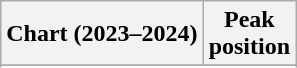<table class="wikitable sortable plainrowheaders" style="text-align:center">
<tr>
<th scope="col">Chart (2023–2024)</th>
<th scope="col">Peak<br>position</th>
</tr>
<tr>
</tr>
<tr>
</tr>
<tr>
</tr>
<tr>
</tr>
</table>
